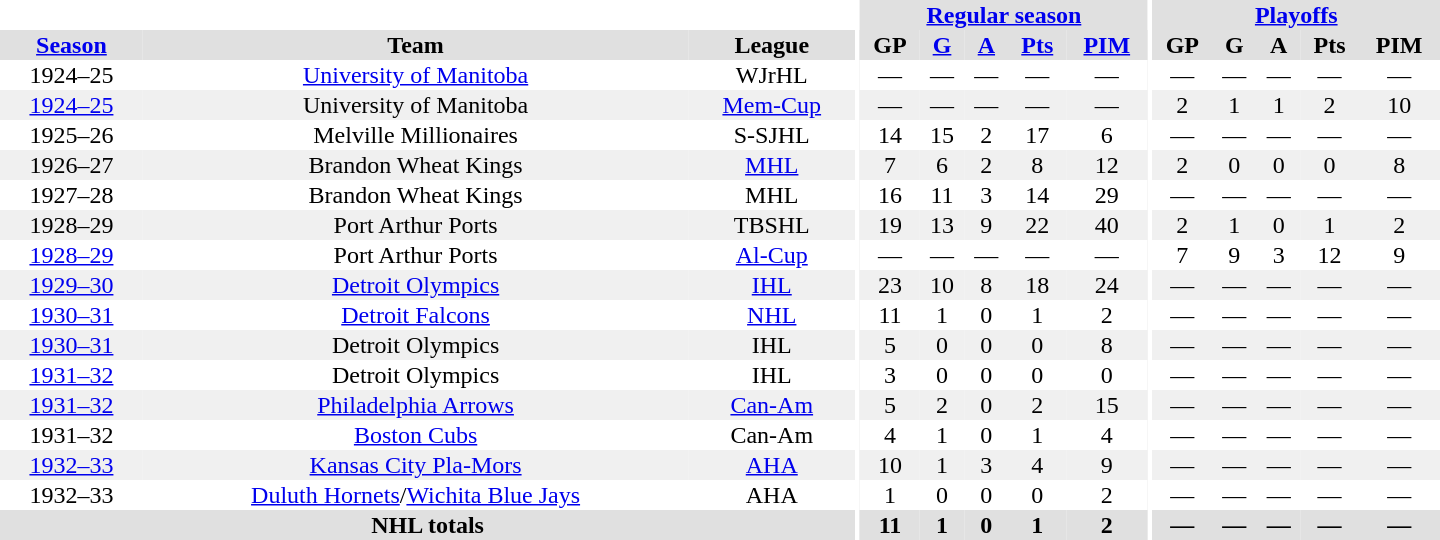<table border="0" cellpadding="1" cellspacing="0" style="text-align:center; width:60em">
<tr bgcolor="#e0e0e0">
<th colspan="3" bgcolor="#ffffff"></th>
<th rowspan="100" bgcolor="#ffffff"></th>
<th colspan="5"><a href='#'>Regular season</a></th>
<th rowspan="100" bgcolor="#ffffff"></th>
<th colspan="5"><a href='#'>Playoffs</a></th>
</tr>
<tr bgcolor="#e0e0e0">
<th><a href='#'>Season</a></th>
<th>Team</th>
<th>League</th>
<th>GP</th>
<th><a href='#'>G</a></th>
<th><a href='#'>A</a></th>
<th><a href='#'>Pts</a></th>
<th><a href='#'>PIM</a></th>
<th>GP</th>
<th>G</th>
<th>A</th>
<th>Pts</th>
<th>PIM</th>
</tr>
<tr>
<td>1924–25</td>
<td><a href='#'>University of Manitoba</a></td>
<td>WJrHL</td>
<td>—</td>
<td>—</td>
<td>—</td>
<td>—</td>
<td>—</td>
<td>—</td>
<td>—</td>
<td>—</td>
<td>—</td>
<td>—</td>
</tr>
<tr bgcolor="#f0f0f0">
<td><a href='#'>1924–25</a></td>
<td>University of Manitoba</td>
<td><a href='#'>Mem-Cup</a></td>
<td>—</td>
<td>—</td>
<td>—</td>
<td>—</td>
<td>—</td>
<td>2</td>
<td>1</td>
<td>1</td>
<td>2</td>
<td>10</td>
</tr>
<tr>
<td>1925–26</td>
<td>Melville Millionaires</td>
<td>S-SJHL</td>
<td>14</td>
<td>15</td>
<td>2</td>
<td>17</td>
<td>6</td>
<td>—</td>
<td>—</td>
<td>—</td>
<td>—</td>
<td>—</td>
</tr>
<tr bgcolor="#f0f0f0">
<td>1926–27</td>
<td>Brandon Wheat Kings</td>
<td><a href='#'>MHL</a></td>
<td>7</td>
<td>6</td>
<td>2</td>
<td>8</td>
<td>12</td>
<td>2</td>
<td>0</td>
<td>0</td>
<td>0</td>
<td>8</td>
</tr>
<tr>
<td>1927–28</td>
<td>Brandon Wheat Kings</td>
<td>MHL</td>
<td>16</td>
<td>11</td>
<td>3</td>
<td>14</td>
<td>29</td>
<td>—</td>
<td>—</td>
<td>—</td>
<td>—</td>
<td>—</td>
</tr>
<tr bgcolor="#f0f0f0">
<td>1928–29</td>
<td>Port Arthur Ports</td>
<td>TBSHL</td>
<td>19</td>
<td>13</td>
<td>9</td>
<td>22</td>
<td>40</td>
<td>2</td>
<td>1</td>
<td>0</td>
<td>1</td>
<td>2</td>
</tr>
<tr>
<td><a href='#'>1928–29</a></td>
<td>Port Arthur Ports</td>
<td><a href='#'>Al-Cup</a></td>
<td>—</td>
<td>—</td>
<td>—</td>
<td>—</td>
<td>—</td>
<td>7</td>
<td>9</td>
<td>3</td>
<td>12</td>
<td>9</td>
</tr>
<tr bgcolor="#f0f0f0">
<td><a href='#'>1929–30</a></td>
<td><a href='#'>Detroit Olympics</a></td>
<td><a href='#'>IHL</a></td>
<td>23</td>
<td>10</td>
<td>8</td>
<td>18</td>
<td>24</td>
<td>—</td>
<td>—</td>
<td>—</td>
<td>—</td>
<td>—</td>
</tr>
<tr>
<td><a href='#'>1930–31</a></td>
<td><a href='#'>Detroit Falcons</a></td>
<td><a href='#'>NHL</a></td>
<td>11</td>
<td>1</td>
<td>0</td>
<td>1</td>
<td>2</td>
<td>—</td>
<td>—</td>
<td>—</td>
<td>—</td>
<td>—</td>
</tr>
<tr bgcolor="#f0f0f0">
<td><a href='#'>1930–31</a></td>
<td>Detroit Olympics</td>
<td>IHL</td>
<td>5</td>
<td>0</td>
<td>0</td>
<td>0</td>
<td>8</td>
<td>—</td>
<td>—</td>
<td>—</td>
<td>—</td>
<td>—</td>
</tr>
<tr>
<td><a href='#'>1931–32</a></td>
<td>Detroit Olympics</td>
<td>IHL</td>
<td>3</td>
<td>0</td>
<td>0</td>
<td>0</td>
<td>0</td>
<td>—</td>
<td>—</td>
<td>—</td>
<td>—</td>
<td>—</td>
</tr>
<tr bgcolor="#f0f0f0">
<td><a href='#'>1931–32</a></td>
<td><a href='#'>Philadelphia Arrows</a></td>
<td><a href='#'>Can-Am</a></td>
<td>5</td>
<td>2</td>
<td>0</td>
<td>2</td>
<td>15</td>
<td>—</td>
<td>—</td>
<td>—</td>
<td>—</td>
<td>—</td>
</tr>
<tr>
<td>1931–32</td>
<td><a href='#'>Boston Cubs</a></td>
<td>Can-Am</td>
<td>4</td>
<td>1</td>
<td>0</td>
<td>1</td>
<td>4</td>
<td>—</td>
<td>—</td>
<td>—</td>
<td>—</td>
<td>—</td>
</tr>
<tr bgcolor="#f0f0f0">
<td><a href='#'>1932–33</a></td>
<td><a href='#'>Kansas City Pla-Mors</a></td>
<td><a href='#'>AHA</a></td>
<td>10</td>
<td>1</td>
<td>3</td>
<td>4</td>
<td>9</td>
<td>—</td>
<td>—</td>
<td>—</td>
<td>—</td>
<td>—</td>
</tr>
<tr>
<td>1932–33</td>
<td><a href='#'>Duluth Hornets</a>/<a href='#'>Wichita Blue Jays</a></td>
<td>AHA</td>
<td>1</td>
<td>0</td>
<td>0</td>
<td>0</td>
<td>2</td>
<td>—</td>
<td>—</td>
<td>—</td>
<td>—</td>
<td>—</td>
</tr>
<tr bgcolor="#e0e0e0">
<th colspan="3">NHL totals</th>
<th>11</th>
<th>1</th>
<th>0</th>
<th>1</th>
<th>2</th>
<th>—</th>
<th>—</th>
<th>—</th>
<th>—</th>
<th>—</th>
</tr>
</table>
